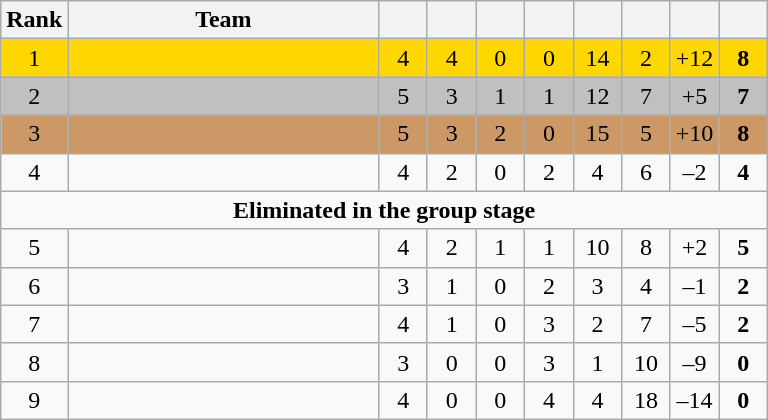<table class="wikitable" style="text-align:center">
<tr>
<th width=20>Rank</th>
<th width=200>Team</th>
<th width="25"></th>
<th width="25"></th>
<th width="25"></th>
<th width="25"></th>
<th width="25"></th>
<th width="25"></th>
<th width="25"></th>
<th width="25"></th>
</tr>
<tr style="background:gold;">
<td>1</td>
<td style="text-align:left;"></td>
<td>4</td>
<td>4</td>
<td>0</td>
<td>0</td>
<td>14</td>
<td>2</td>
<td>+12</td>
<td><strong>8</strong></td>
</tr>
<tr style="background:silver;">
<td>2</td>
<td style="text-align:left;"></td>
<td>5</td>
<td>3</td>
<td>1</td>
<td>1</td>
<td>12</td>
<td>7</td>
<td>+5</td>
<td><strong>7</strong></td>
</tr>
<tr style="background:#cc9966;">
<td>3</td>
<td style="text-align:left;"></td>
<td>5</td>
<td>3</td>
<td>2</td>
<td>0</td>
<td>15</td>
<td>5</td>
<td>+10</td>
<td><strong>8</strong></td>
</tr>
<tr>
<td>4</td>
<td style="text-align:left;"></td>
<td>4</td>
<td>2</td>
<td>0</td>
<td>2</td>
<td>4</td>
<td>6</td>
<td>–2</td>
<td><strong>4</strong></td>
</tr>
<tr>
<td colspan=14><strong>Eliminated in the group stage</strong></td>
</tr>
<tr>
<td>5</td>
<td style="text-align:left;"></td>
<td>4</td>
<td>2</td>
<td>1</td>
<td>1</td>
<td>10</td>
<td>8</td>
<td>+2</td>
<td><strong>5</strong></td>
</tr>
<tr>
<td>6</td>
<td style="text-align:left;"></td>
<td>3</td>
<td>1</td>
<td>0</td>
<td>2</td>
<td>3</td>
<td>4</td>
<td>–1</td>
<td><strong>2</strong></td>
</tr>
<tr>
<td>7</td>
<td style="text-align:left;"></td>
<td>4</td>
<td>1</td>
<td>0</td>
<td>3</td>
<td>2</td>
<td>7</td>
<td>–5</td>
<td><strong>2</strong></td>
</tr>
<tr>
<td>8</td>
<td style="text-align:left;"></td>
<td>3</td>
<td>0</td>
<td>0</td>
<td>3</td>
<td>1</td>
<td>10</td>
<td>–9</td>
<td><strong>0</strong></td>
</tr>
<tr>
<td>9</td>
<td style="text-align:left;"></td>
<td>4</td>
<td>0</td>
<td>0</td>
<td>4</td>
<td>4</td>
<td>18</td>
<td>–14</td>
<td><strong>0</strong></td>
</tr>
</table>
